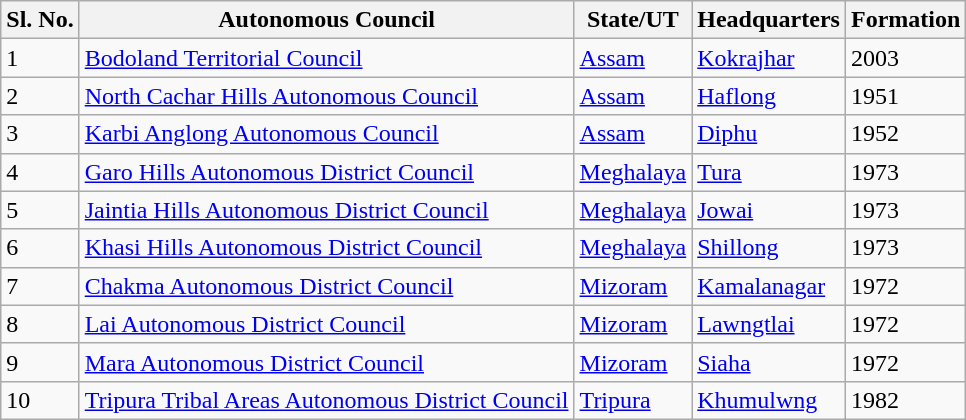<table class="wikitable sortable">
<tr>
<th>Sl. No.</th>
<th>Autonomous Council</th>
<th>State/UT</th>
<th>Headquarters</th>
<th>Formation</th>
</tr>
<tr>
<td>1</td>
<td><a href='#'>Bodoland Territorial Council</a></td>
<td><a href='#'>Assam</a></td>
<td><a href='#'>Kokrajhar</a></td>
<td>2003</td>
</tr>
<tr>
<td>2</td>
<td><a href='#'>North Cachar Hills Autonomous Council</a></td>
<td><a href='#'>Assam</a></td>
<td><a href='#'>Haflong</a></td>
<td>1951</td>
</tr>
<tr>
<td>3</td>
<td><a href='#'>Karbi Anglong Autonomous Council</a></td>
<td><a href='#'>Assam</a></td>
<td><a href='#'>Diphu</a></td>
<td>1952</td>
</tr>
<tr>
<td>4</td>
<td><a href='#'>Garo Hills Autonomous District Council</a></td>
<td><a href='#'>Meghalaya</a></td>
<td><a href='#'>Tura</a></td>
<td>1973</td>
</tr>
<tr>
<td>5</td>
<td><a href='#'>Jaintia Hills Autonomous District Council</a></td>
<td><a href='#'>Meghalaya</a></td>
<td><a href='#'>Jowai</a></td>
<td>1973</td>
</tr>
<tr>
<td>6</td>
<td><a href='#'>Khasi Hills Autonomous District Council</a></td>
<td><a href='#'>Meghalaya</a></td>
<td><a href='#'>Shillong</a></td>
<td>1973</td>
</tr>
<tr>
<td>7</td>
<td><a href='#'>Chakma Autonomous District Council</a></td>
<td><a href='#'>Mizoram</a></td>
<td><a href='#'>Kamalanagar</a></td>
<td>1972</td>
</tr>
<tr>
<td>8</td>
<td><a href='#'>Lai Autonomous District Council</a></td>
<td><a href='#'>Mizoram</a></td>
<td><a href='#'>Lawngtlai</a></td>
<td>1972</td>
</tr>
<tr>
<td>9</td>
<td><a href='#'>Mara Autonomous District Council</a></td>
<td><a href='#'>Mizoram</a></td>
<td><a href='#'>Siaha</a></td>
<td>1972</td>
</tr>
<tr>
<td>10</td>
<td><a href='#'>Tripura Tribal Areas Autonomous District Council</a></td>
<td><a href='#'>Tripura</a></td>
<td><a href='#'>Khumulwng</a></td>
<td>1982</td>
</tr>
</table>
